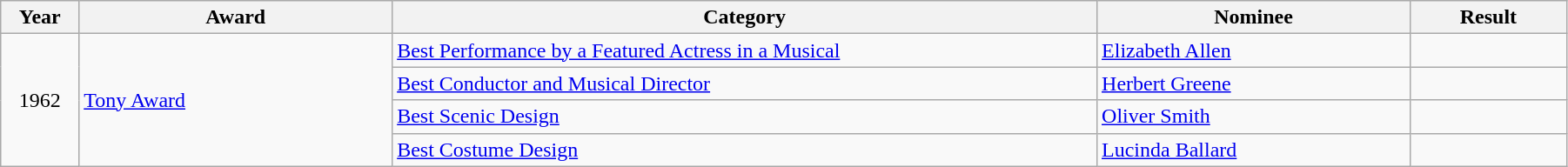<table class="wikitable" width="95%">
<tr>
<th width="5%">Year</th>
<th width="20%">Award</th>
<th width="45%">Category</th>
<th width="20%">Nominee</th>
<th width="10%">Result</th>
</tr>
<tr>
<td rowspan="4" align="center">1962</td>
<td rowspan="4"><a href='#'>Tony Award</a></td>
<td><a href='#'>Best Performance by a Featured Actress in a Musical</a></td>
<td><a href='#'>Elizabeth Allen</a></td>
<td></td>
</tr>
<tr>
<td><a href='#'>Best Conductor and Musical Director</a></td>
<td><a href='#'>Herbert Greene</a></td>
<td></td>
</tr>
<tr>
<td><a href='#'>Best Scenic Design</a></td>
<td><a href='#'>Oliver Smith</a></td>
<td></td>
</tr>
<tr>
<td><a href='#'>Best Costume Design</a></td>
<td><a href='#'>Lucinda Ballard</a></td>
<td></td>
</tr>
</table>
